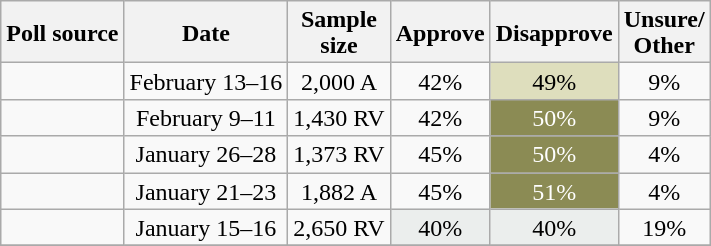<table class="wikitable sortable collapsible" style="text-align:center;line-height:17px">
<tr>
<th>Poll source</th>
<th>Date</th>
<th>Sample<br>size</th>
<th>Approve</th>
<th>Disapprove</th>
<th>Unsure/<br>Other</th>
</tr>
<tr>
<td></td>
<td>February 13–16</td>
<td>2,000 A</td>
<td>42%</td>
<td style="background:#DEDEBD;">49%</td>
<td>9%</td>
</tr>
<tr>
<td></td>
<td>February 9–11</td>
<td>1,430 RV</td>
<td>42%</td>
<td style="background:#8B8B54; color: white">50%</td>
<td>9%</td>
</tr>
<tr>
<td></td>
<td>January 26–28</td>
<td>1,373 RV</td>
<td>45%</td>
<td style="background:#8B8B54; color: white">50%</td>
<td>4%</td>
</tr>
<tr>
<td></td>
<td>January 21–23</td>
<td>1,882 A</td>
<td>45%</td>
<td style="background:#8B8B54; color: white">51%</td>
<td>4%</td>
</tr>
<tr>
<td></td>
<td>January 15–16</td>
<td>2,650 RV</td>
<td style="background:#EBEEED;">40%</td>
<td style="background:#EBEEED;">40%</td>
<td>19%</td>
</tr>
<tr>
</tr>
</table>
